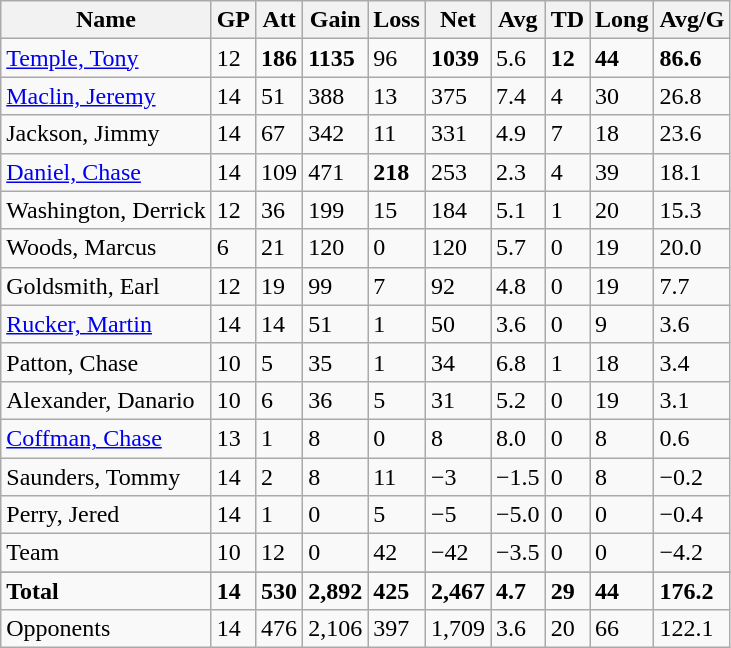<table class="wikitable sortable" style="white-space:nowrap">
<tr>
<th>Name</th>
<th>GP</th>
<th>Att</th>
<th>Gain</th>
<th>Loss</th>
<th>Net</th>
<th>Avg</th>
<th>TD</th>
<th>Long</th>
<th>Avg/G</th>
</tr>
<tr>
<td><a href='#'>Temple, Tony</a></td>
<td>12</td>
<td><strong>186</strong></td>
<td><strong>1135</strong></td>
<td>96</td>
<td><strong>1039</strong></td>
<td>5.6</td>
<td><strong>12</strong></td>
<td><strong>44</strong></td>
<td><strong>86.6</strong></td>
</tr>
<tr>
<td><a href='#'>Maclin, Jeremy</a></td>
<td>14</td>
<td>51</td>
<td>388</td>
<td>13</td>
<td>375</td>
<td>7.4</td>
<td>4</td>
<td>30</td>
<td>26.8</td>
</tr>
<tr>
<td>Jackson, Jimmy</td>
<td>14</td>
<td>67</td>
<td>342</td>
<td>11</td>
<td>331</td>
<td>4.9</td>
<td>7</td>
<td>18</td>
<td>23.6</td>
</tr>
<tr>
<td><a href='#'>Daniel, Chase</a></td>
<td>14</td>
<td>109</td>
<td>471</td>
<td><strong>218</strong></td>
<td>253</td>
<td>2.3</td>
<td>4</td>
<td>39</td>
<td>18.1</td>
</tr>
<tr>
<td>Washington, Derrick</td>
<td>12</td>
<td>36</td>
<td>199</td>
<td>15</td>
<td>184</td>
<td>5.1</td>
<td>1</td>
<td>20</td>
<td>15.3</td>
</tr>
<tr>
<td>Woods, Marcus</td>
<td>6</td>
<td>21</td>
<td>120</td>
<td>0</td>
<td>120</td>
<td>5.7</td>
<td>0</td>
<td>19</td>
<td>20.0</td>
</tr>
<tr>
<td>Goldsmith, Earl</td>
<td>12</td>
<td>19</td>
<td>99</td>
<td>7</td>
<td>92</td>
<td>4.8</td>
<td>0</td>
<td>19</td>
<td>7.7</td>
</tr>
<tr>
<td><a href='#'>Rucker, Martin</a></td>
<td>14</td>
<td>14</td>
<td>51</td>
<td>1</td>
<td>50</td>
<td>3.6</td>
<td>0</td>
<td>9</td>
<td>3.6</td>
</tr>
<tr>
<td>Patton, Chase</td>
<td>10</td>
<td>5</td>
<td>35</td>
<td>1</td>
<td>34</td>
<td>6.8</td>
<td>1</td>
<td>18</td>
<td>3.4</td>
</tr>
<tr>
<td>Alexander, Danario</td>
<td>10</td>
<td>6</td>
<td>36</td>
<td>5</td>
<td>31</td>
<td>5.2</td>
<td>0</td>
<td>19</td>
<td>3.1</td>
</tr>
<tr>
<td><a href='#'>Coffman, Chase</a></td>
<td>13</td>
<td>1</td>
<td>8</td>
<td>0</td>
<td>8</td>
<td>8.0</td>
<td>0</td>
<td>8</td>
<td>0.6</td>
</tr>
<tr>
<td>Saunders, Tommy</td>
<td>14</td>
<td>2</td>
<td>8</td>
<td>11</td>
<td>−3</td>
<td>−1.5</td>
<td>0</td>
<td>8</td>
<td>−0.2</td>
</tr>
<tr>
<td>Perry, Jered</td>
<td>14</td>
<td>1</td>
<td>0</td>
<td>5</td>
<td>−5</td>
<td>−5.0</td>
<td>0</td>
<td>0</td>
<td>−0.4</td>
</tr>
<tr>
<td>Team</td>
<td>10</td>
<td>12</td>
<td>0</td>
<td>42</td>
<td>−42</td>
<td>−3.5</td>
<td>0</td>
<td>0</td>
<td>−4.2</td>
</tr>
<tr>
</tr>
<tr style="font-weight:bold;">
<td>Total</td>
<td>14</td>
<td>530</td>
<td>2,892</td>
<td>425</td>
<td>2,467</td>
<td>4.7</td>
<td>29</td>
<td>44</td>
<td>176.2</td>
</tr>
<tr>
<td>Opponents</td>
<td>14</td>
<td>476</td>
<td>2,106</td>
<td>397</td>
<td>1,709</td>
<td>3.6</td>
<td>20</td>
<td>66</td>
<td>122.1</td>
</tr>
</table>
